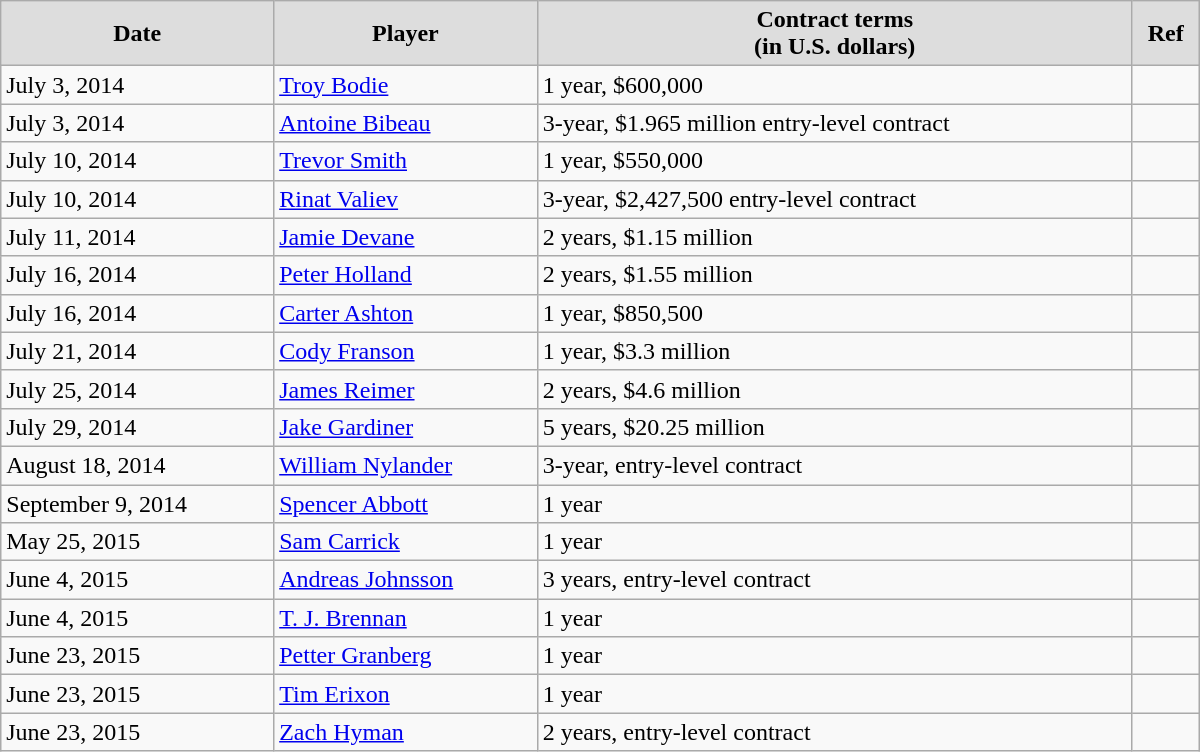<table class="wikitable" style="border-collapse: collapse; width: 50em; padding: 3;">
<tr align="center" bgcolor="#dddddd">
<td><strong>Date</strong></td>
<td><strong>Player</strong></td>
<td><strong>Contract terms</strong><br><strong>(in U.S. dollars)</strong></td>
<td><strong>Ref</strong></td>
</tr>
<tr>
<td>July 3, 2014</td>
<td><a href='#'>Troy Bodie</a></td>
<td>1 year, $600,000</td>
<td></td>
</tr>
<tr>
<td>July 3, 2014</td>
<td><a href='#'>Antoine Bibeau</a></td>
<td>3-year, $1.965 million entry-level contract</td>
<td></td>
</tr>
<tr>
<td>July 10, 2014</td>
<td><a href='#'>Trevor Smith</a></td>
<td>1 year, $550,000</td>
<td></td>
</tr>
<tr>
<td>July 10, 2014</td>
<td><a href='#'>Rinat Valiev</a></td>
<td>3-year, $2,427,500 entry-level contract</td>
<td></td>
</tr>
<tr>
<td>July 11, 2014</td>
<td><a href='#'>Jamie Devane</a></td>
<td>2 years, $1.15 million</td>
<td></td>
</tr>
<tr>
<td>July 16, 2014</td>
<td><a href='#'>Peter Holland</a></td>
<td>2 years, $1.55 million</td>
<td></td>
</tr>
<tr>
<td>July 16, 2014</td>
<td><a href='#'>Carter Ashton</a></td>
<td>1 year, $850,500</td>
<td></td>
</tr>
<tr>
<td>July 21, 2014</td>
<td><a href='#'>Cody Franson</a></td>
<td>1 year, $3.3 million</td>
<td></td>
</tr>
<tr>
<td>July 25, 2014</td>
<td><a href='#'>James Reimer</a></td>
<td>2 years, $4.6 million</td>
<td></td>
</tr>
<tr>
<td>July 29, 2014</td>
<td><a href='#'>Jake Gardiner</a></td>
<td>5 years, $20.25 million</td>
<td></td>
</tr>
<tr>
<td>August 18, 2014</td>
<td><a href='#'>William Nylander</a></td>
<td>3-year, entry-level contract</td>
<td></td>
</tr>
<tr>
<td>September 9, 2014</td>
<td><a href='#'>Spencer Abbott</a></td>
<td>1 year</td>
<td></td>
</tr>
<tr>
<td>May 25, 2015</td>
<td><a href='#'>Sam Carrick</a></td>
<td>1 year</td>
<td></td>
</tr>
<tr>
<td>June 4, 2015</td>
<td><a href='#'>Andreas Johnsson</a></td>
<td>3 years, entry-level contract</td>
<td></td>
</tr>
<tr>
<td>June 4, 2015</td>
<td><a href='#'>T. J. Brennan</a></td>
<td>1 year</td>
<td></td>
</tr>
<tr>
<td>June 23, 2015</td>
<td><a href='#'>Petter Granberg</a></td>
<td>1 year</td>
<td></td>
</tr>
<tr>
<td>June 23, 2015</td>
<td><a href='#'>Tim Erixon</a></td>
<td>1 year</td>
<td></td>
</tr>
<tr>
<td>June 23, 2015</td>
<td><a href='#'>Zach Hyman</a></td>
<td>2 years, entry-level contract</td>
<td></td>
</tr>
</table>
